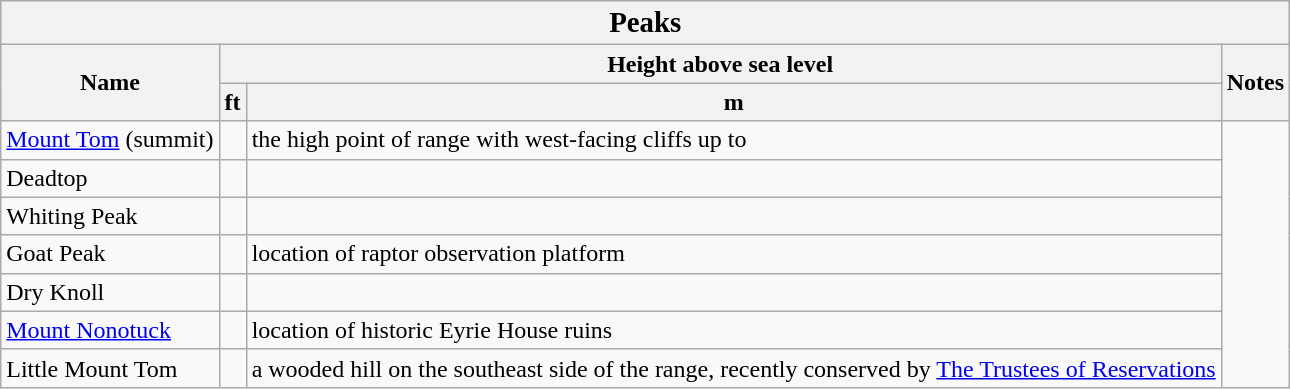<table class=wikitable>
<tr>
<th colspan=4><big>Peaks</big></th>
</tr>
<tr>
<th rowspan=2>Name</th>
<th colspan=2>Height above sea level</th>
<th rowspan=2>Notes</th>
</tr>
<tr>
<th>ft</th>
<th>m</th>
</tr>
<tr>
<td><a href='#'>Mount Tom</a> (summit)</td>
<td></td>
<td>the high point of range with west-facing cliffs up to </td>
</tr>
<tr>
<td>Deadtop</td>
<td></td>
<td></td>
</tr>
<tr>
<td>Whiting Peak</td>
<td></td>
<td></td>
</tr>
<tr>
<td>Goat Peak</td>
<td></td>
<td>location of raptor observation platform</td>
</tr>
<tr>
<td>Dry Knoll</td>
<td></td>
<td></td>
</tr>
<tr>
<td><a href='#'>Mount Nonotuck</a></td>
<td></td>
<td>location of historic Eyrie House ruins</td>
</tr>
<tr>
<td>Little Mount Tom</td>
<td></td>
<td>a wooded hill on the southeast side of the range, recently conserved by <a href='#'>The Trustees of Reservations</a></td>
</tr>
</table>
